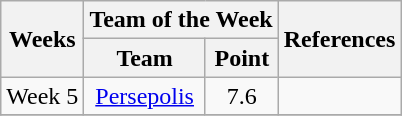<table class="wikitable">
<tr>
<th rowspan="2">Weeks</th>
<th colspan="2">Team of the Week</th>
<th rowspan="2">References</th>
</tr>
<tr>
<th>Team</th>
<th>Point</th>
</tr>
<tr>
<td>Week 5</td>
<td align="center"><a href='#'>Persepolis</a></td>
<td align="center">7.6</td>
<td align=center></td>
</tr>
<tr>
</tr>
</table>
